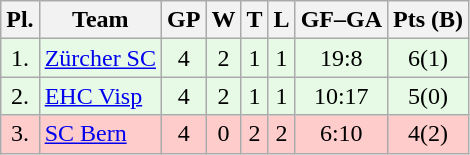<table class="wikitable">
<tr>
<th>Pl.</th>
<th>Team</th>
<th>GP</th>
<th>W</th>
<th>T</th>
<th>L</th>
<th>GF–GA</th>
<th>Pts (B)</th>
</tr>
<tr align="center "  bgcolor="#e6fae6">
<td>1.</td>
<td align="left"><a href='#'>Zürcher SC</a></td>
<td>4</td>
<td>2</td>
<td>1</td>
<td>1</td>
<td>19:8</td>
<td>6(1)</td>
</tr>
<tr align="center "  bgcolor="#e6fae6">
<td>2.</td>
<td align="left"><a href='#'>EHC Visp</a></td>
<td>4</td>
<td>2</td>
<td>1</td>
<td>1</td>
<td>10:17</td>
<td>5(0)</td>
</tr>
<tr align="center "  bgcolor="#ffcccc">
<td>3.</td>
<td align="left"><a href='#'>SC Bern</a></td>
<td>4</td>
<td>0</td>
<td>2</td>
<td>2</td>
<td>6:10</td>
<td>4(2)</td>
</tr>
</table>
